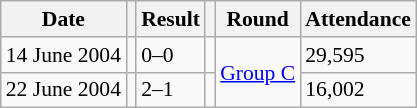<table class="wikitable" style="font-size:90%">
<tr>
<th>Date</th>
<th></th>
<th>Result</th>
<th></th>
<th>Round</th>
<th>Attendance</th>
</tr>
<tr>
<td>14 June 2004</td>
<td></td>
<td>0–0</td>
<td></td>
<td rowspan="2"><a href='#'>Group C</a></td>
<td>29,595</td>
</tr>
<tr>
<td>22 June 2004</td>
<td></td>
<td>2–1</td>
<td></td>
<td>16,002</td>
</tr>
</table>
